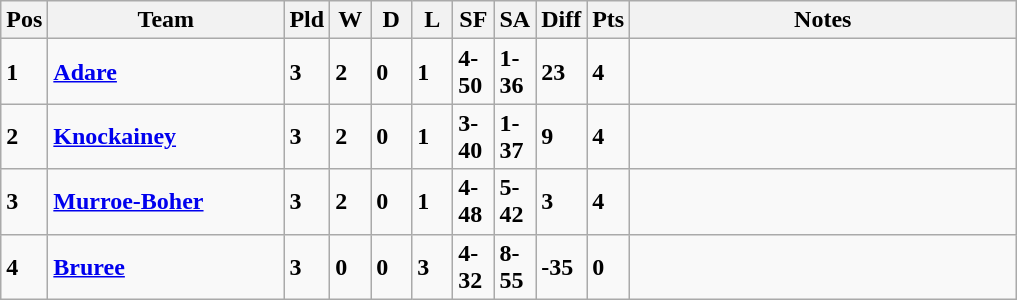<table class="wikitable" style="text-align: centre;">
<tr>
<th width=20>Pos</th>
<th width=150>Team</th>
<th width=20>Pld</th>
<th width=20>W</th>
<th width=20>D</th>
<th width=20>L</th>
<th width=20>SF</th>
<th width=20>SA</th>
<th width=20>Diff</th>
<th width=20>Pts</th>
<th width=250>Notes</th>
</tr>
<tr style>
<td><strong>1</strong></td>
<td align=left><strong> <a href='#'>Adare</a> </strong></td>
<td><strong>3</strong></td>
<td><strong>2</strong></td>
<td><strong>0</strong></td>
<td><strong>1</strong></td>
<td><strong>4-50</strong></td>
<td><strong>1-36</strong></td>
<td><strong>23</strong></td>
<td><strong>4</strong></td>
<td></td>
</tr>
<tr style>
<td><strong>2</strong></td>
<td align=left><strong> <a href='#'>Knockainey</a> </strong></td>
<td><strong>3</strong></td>
<td><strong>2</strong></td>
<td><strong>0</strong></td>
<td><strong>1</strong></td>
<td><strong>3-40</strong></td>
<td><strong>1-37</strong></td>
<td><strong>9</strong></td>
<td><strong>4</strong></td>
<td></td>
</tr>
<tr style>
<td><strong>3</strong></td>
<td align=left><strong> <a href='#'>Murroe-Boher</a> </strong></td>
<td><strong>3</strong></td>
<td><strong>2</strong></td>
<td><strong>0</strong></td>
<td><strong>1</strong></td>
<td><strong>4-48</strong></td>
<td><strong>5-42</strong></td>
<td><strong>3</strong></td>
<td><strong>4</strong></td>
<td></td>
</tr>
<tr style>
<td><strong>4</strong></td>
<td align=left><strong> <a href='#'>Bruree</a> </strong></td>
<td><strong>3</strong></td>
<td><strong>0</strong></td>
<td><strong>0</strong></td>
<td><strong>3</strong></td>
<td><strong>4-32</strong></td>
<td><strong>8-55</strong></td>
<td><strong>-35</strong></td>
<td><strong>0</strong></td>
<td></td>
</tr>
</table>
